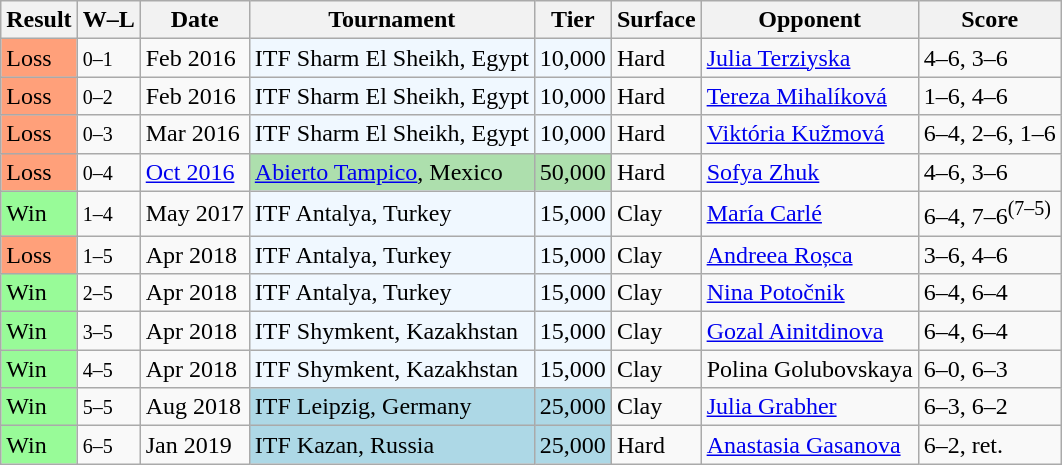<table class="sortable wikitable">
<tr>
<th>Result</th>
<th class="unsortable">W–L</th>
<th>Date</th>
<th>Tournament</th>
<th>Tier</th>
<th>Surface</th>
<th>Opponent</th>
<th class="unsortable">Score</th>
</tr>
<tr>
<td bgcolor=FFA07A>Loss</td>
<td><small>0–1</small></td>
<td>Feb 2016</td>
<td style="background:#f0f8ff;">ITF Sharm El Sheikh, Egypt</td>
<td style="background:#f0f8ff;">10,000</td>
<td>Hard</td>
<td> <a href='#'>Julia Terziyska</a></td>
<td>4–6, 3–6</td>
</tr>
<tr>
<td bgcolor=FFA07A>Loss</td>
<td><small>0–2</small></td>
<td>Feb 2016</td>
<td style="background:#f0f8ff;">ITF Sharm El Sheikh, Egypt</td>
<td style="background:#f0f8ff;">10,000</td>
<td>Hard</td>
<td> <a href='#'>Tereza Mihalíková</a></td>
<td>1–6, 4–6</td>
</tr>
<tr>
<td bgcolor=FFA07A>Loss</td>
<td><small>0–3</small></td>
<td>Mar 2016</td>
<td style="background:#f0f8ff;">ITF Sharm El Sheikh, Egypt</td>
<td style="background:#f0f8ff;">10,000</td>
<td>Hard</td>
<td> <a href='#'>Viktória Kužmová</a></td>
<td>6–4, 2–6, 1–6</td>
</tr>
<tr>
<td bgcolor=FFA07A>Loss</td>
<td><small>0–4</small></td>
<td><a href='#'>Oct 2016</a></td>
<td style="background:#addfad;"><a href='#'>Abierto Tampico</a>, Mexico</td>
<td style="background:#addfad;">50,000</td>
<td>Hard</td>
<td> <a href='#'>Sofya Zhuk</a></td>
<td>4–6, 3–6</td>
</tr>
<tr>
<td style="background:#98fb98;">Win</td>
<td><small>1–4</small></td>
<td>May 2017</td>
<td style="background:#f0f8ff;">ITF Antalya, Turkey</td>
<td style="background:#f0f8ff;">15,000</td>
<td>Clay</td>
<td> <a href='#'>María Carlé</a></td>
<td>6–4, 7–6<sup>(7–5)</sup></td>
</tr>
<tr>
<td bgcolor=FFA07A>Loss</td>
<td><small>1–5</small></td>
<td>Apr 2018</td>
<td style="background:#f0f8ff;">ITF Antalya, Turkey</td>
<td style="background:#f0f8ff;">15,000</td>
<td>Clay</td>
<td> <a href='#'>Andreea Roșca</a></td>
<td>3–6, 4–6</td>
</tr>
<tr>
<td style="background:#98fb98;">Win</td>
<td><small>2–5</small></td>
<td>Apr 2018</td>
<td style="background:#f0f8ff;">ITF Antalya, Turkey</td>
<td style="background:#f0f8ff;">15,000</td>
<td>Clay</td>
<td> <a href='#'>Nina Potočnik</a></td>
<td>6–4, 6–4</td>
</tr>
<tr>
<td style="background:#98fb98;">Win</td>
<td><small>3–5</small></td>
<td>Apr 2018</td>
<td style="background:#f0f8ff;">ITF Shymkent, Kazakhstan</td>
<td style="background:#f0f8ff;">15,000</td>
<td>Clay</td>
<td> <a href='#'>Gozal Ainitdinova</a></td>
<td>6–4, 6–4</td>
</tr>
<tr>
<td style="background:#98fb98;">Win</td>
<td><small>4–5</small></td>
<td>Apr 2018</td>
<td style="background:#f0f8ff;">ITF Shymkent, Kazakhstan</td>
<td style="background:#f0f8ff;">15,000</td>
<td>Clay</td>
<td> Polina Golubovskaya</td>
<td>6–0, 6–3</td>
</tr>
<tr>
<td style="background:#98fb98;">Win</td>
<td><small>5–5</small></td>
<td>Aug 2018</td>
<td style="background:lightblue;">ITF Leipzig, Germany</td>
<td style="background:lightblue;">25,000</td>
<td>Clay</td>
<td> <a href='#'>Julia Grabher</a></td>
<td>6–3, 6–2</td>
</tr>
<tr>
<td style="background:#98fb98;">Win</td>
<td><small>6–5</small></td>
<td>Jan 2019</td>
<td style="background:lightblue;">ITF Kazan, Russia</td>
<td style="background:lightblue;">25,000</td>
<td>Hard</td>
<td> <a href='#'>Anastasia Gasanova</a></td>
<td>6–2, ret.</td>
</tr>
</table>
